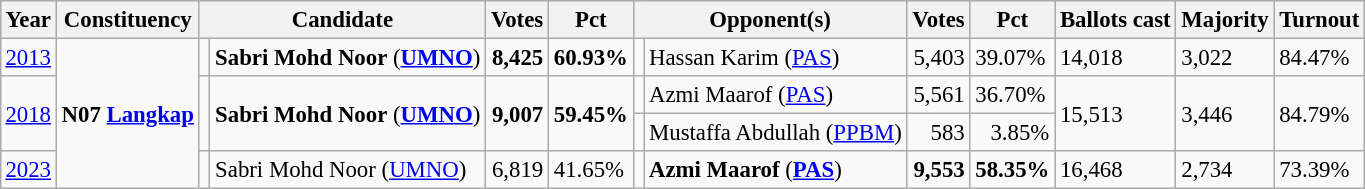<table class="wikitable" style="margin:0.5em ; font-size:95%">
<tr>
<th>Year</th>
<th>Constituency</th>
<th colspan=2>Candidate</th>
<th>Votes</th>
<th>Pct</th>
<th colspan=2>Opponent(s)</th>
<th>Votes</th>
<th>Pct</th>
<th>Ballots cast</th>
<th>Majority</th>
<th>Turnout</th>
</tr>
<tr>
<td><a href='#'>2013</a></td>
<td rowspan=4><strong>N07 <a href='#'>Langkap</a></strong></td>
<td></td>
<td><strong>Sabri Mohd Noor</strong> (<a href='#'><strong>UMNO</strong></a>)</td>
<td align=right><strong>8,425</strong></td>
<td><strong>60.93%</strong></td>
<td></td>
<td>Hassan Karim (<a href='#'>PAS</a>)</td>
<td align=right>5,403</td>
<td>39.07%</td>
<td>14,018</td>
<td>3,022</td>
<td>84.47%</td>
</tr>
<tr>
<td rowspan=2><a href='#'>2018</a></td>
<td rowspan=2 ></td>
<td rowspan=2><strong>Sabri Mohd Noor</strong> (<a href='#'><strong>UMNO</strong></a>)</td>
<td rowspan=2 align=right><strong>9,007</strong></td>
<td rowspan=2><strong>59.45%</strong></td>
<td></td>
<td>Azmi Maarof (<a href='#'>PAS</a>)</td>
<td align=right>5,561</td>
<td>36.70%</td>
<td rowspan=2>15,513</td>
<td rowspan=2>3,446</td>
<td rowspan=2>84.79%</td>
</tr>
<tr>
<td></td>
<td>Mustaffa Abdullah (<a href='#'>PPBM</a>)</td>
<td align=right>583</td>
<td align=right>3.85%</td>
</tr>
<tr>
<td><a href='#'>2023</a></td>
<td></td>
<td>Sabri Mohd Noor (<a href='#'>UMNO</a>)</td>
<td align=right>6,819</td>
<td>41.65%</td>
<td></td>
<td><strong>Azmi Maarof</strong> (<a href='#'><strong>PAS</strong></a>)</td>
<td align=right><strong>9,553</strong></td>
<td><strong>58.35%</strong></td>
<td>16,468</td>
<td>2,734</td>
<td>73.39%</td>
</tr>
</table>
